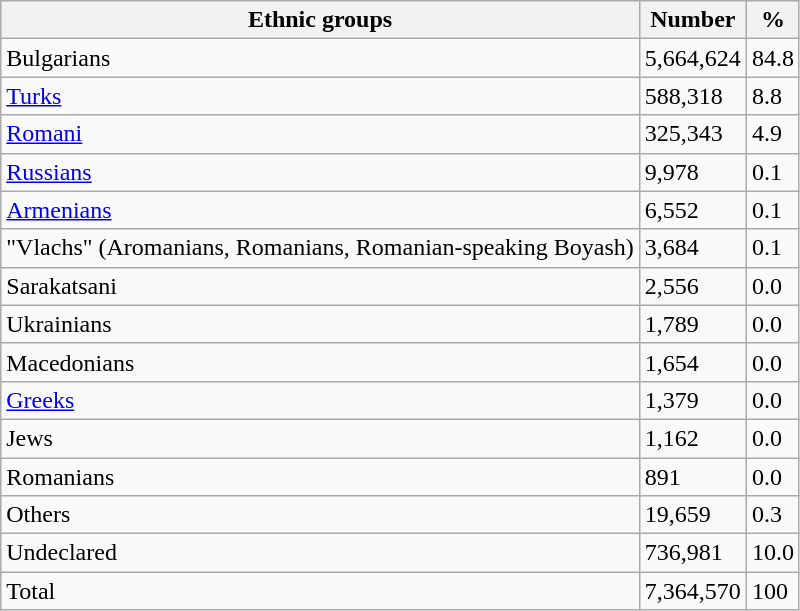<table class="wikitable">
<tr>
<th>Ethnic groups</th>
<th>Number</th>
<th>%</th>
</tr>
<tr>
<td>Bulgarians</td>
<td>5,664,624</td>
<td>84.8</td>
</tr>
<tr>
<td><a href='#'>Turks</a></td>
<td>588,318</td>
<td>8.8</td>
</tr>
<tr>
<td><a href='#'>Romani</a></td>
<td>325,343</td>
<td>4.9</td>
</tr>
<tr>
<td><a href='#'>Russians</a></td>
<td>9,978</td>
<td>0.1</td>
</tr>
<tr>
<td><a href='#'>Armenians</a></td>
<td>6,552</td>
<td>0.1</td>
</tr>
<tr>
<td>"Vlachs" (Aromanians, Romanians, Romanian-speaking Boyash)</td>
<td>3,684</td>
<td>0.1</td>
</tr>
<tr>
<td>Sarakatsani</td>
<td>2,556</td>
<td>0.0</td>
</tr>
<tr>
<td>Ukrainians</td>
<td>1,789</td>
<td>0.0</td>
</tr>
<tr>
<td>Macedonians</td>
<td>1,654</td>
<td>0.0</td>
</tr>
<tr>
<td><a href='#'>Greeks</a></td>
<td>1,379</td>
<td>0.0</td>
</tr>
<tr>
<td>Jews</td>
<td>1,162</td>
<td>0.0</td>
</tr>
<tr>
<td>Romanians</td>
<td>891</td>
<td>0.0</td>
</tr>
<tr>
<td>Others</td>
<td>19,659</td>
<td>0.3</td>
</tr>
<tr>
<td>Undeclared</td>
<td>736,981</td>
<td>10.0</td>
</tr>
<tr>
<td>Total</td>
<td>7,364,570</td>
<td>100</td>
</tr>
</table>
